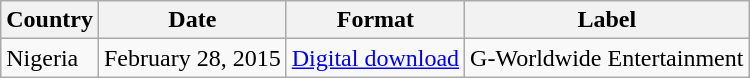<table class="wikitable sortable">
<tr>
<th>Country</th>
<th>Date</th>
<th>Format</th>
<th>Label</th>
</tr>
<tr>
<td>Nigeria</td>
<td>February 28, 2015</td>
<td><a href='#'>Digital download</a></td>
<td>G-Worldwide Entertainment</td>
</tr>
</table>
